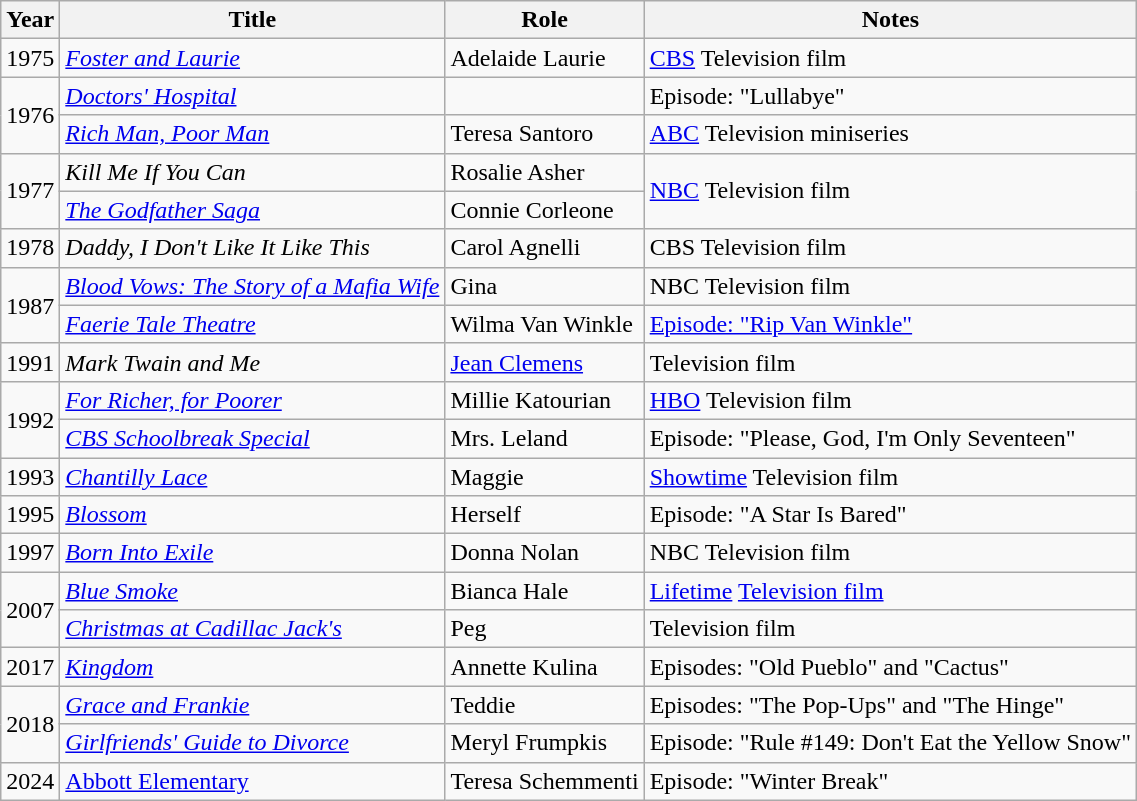<table class="wikitable sortable plainrowheaders">
<tr>
<th scope="col">Year</th>
<th scope="col">Title</th>
<th scope="col">Role</th>
<th scope="col" class="unsortable">Notes</th>
</tr>
<tr>
<td>1975</td>
<td><em><a href='#'>Foster and Laurie</a></em></td>
<td>Adelaide Laurie</td>
<td><a href='#'>CBS</a> Television film</td>
</tr>
<tr>
<td rowspan="2">1976</td>
<td><em><a href='#'>Doctors' Hospital</a></em></td>
<td></td>
<td>Episode: "Lullabye"</td>
</tr>
<tr>
<td><em><a href='#'>Rich Man, Poor Man</a></em></td>
<td>Teresa Santoro</td>
<td><a href='#'>ABC</a> Television miniseries</td>
</tr>
<tr>
<td rowspan="2">1977</td>
<td><em>Kill Me If You Can</em></td>
<td>Rosalie Asher</td>
<td rowspan="2"><a href='#'>NBC</a> Television film</td>
</tr>
<tr>
<td><em><a href='#'>The Godfather Saga</a></em></td>
<td>Connie Corleone</td>
</tr>
<tr>
<td>1978</td>
<td><em>Daddy, I Don't Like It Like This</em></td>
<td>Carol Agnelli</td>
<td>CBS Television film</td>
</tr>
<tr>
<td rowspan="2">1987</td>
<td><em><a href='#'>Blood Vows: The Story of a Mafia Wife</a></em></td>
<td>Gina</td>
<td>NBC Television film</td>
</tr>
<tr>
<td><em><a href='#'>Faerie Tale Theatre</a></em></td>
<td>Wilma Van Winkle</td>
<td><a href='#'>Episode: "Rip Van Winkle"</a></td>
</tr>
<tr>
<td>1991</td>
<td><em>Mark Twain and Me</em></td>
<td><a href='#'>Jean Clemens</a></td>
<td>Television film</td>
</tr>
<tr>
<td rowspan="2">1992</td>
<td><em><a href='#'>For Richer, for Poorer</a></em></td>
<td>Millie Katourian</td>
<td><a href='#'>HBO</a> Television film</td>
</tr>
<tr>
<td><em><a href='#'>CBS Schoolbreak Special</a></em></td>
<td>Mrs. Leland</td>
<td>Episode: "Please, God, I'm Only Seventeen"</td>
</tr>
<tr>
<td>1993</td>
<td><em><a href='#'>Chantilly Lace</a></em></td>
<td>Maggie</td>
<td><a href='#'>Showtime</a> Television film</td>
</tr>
<tr>
<td>1995</td>
<td><em><a href='#'>Blossom</a></em></td>
<td>Herself</td>
<td>Episode: "A Star Is Bared"</td>
</tr>
<tr>
<td>1997</td>
<td><em><a href='#'>Born Into Exile</a></em></td>
<td>Donna Nolan</td>
<td>NBC Television film</td>
</tr>
<tr>
<td rowspan="2">2007</td>
<td><em><a href='#'>Blue Smoke</a></em></td>
<td>Bianca Hale</td>
<td><a href='#'>Lifetime</a> <a href='#'>Television film</a></td>
</tr>
<tr>
<td><em><a href='#'>Christmas at Cadillac Jack's</a></em></td>
<td>Peg</td>
<td>Television film</td>
</tr>
<tr>
<td>2017</td>
<td><em><a href='#'>Kingdom</a></em></td>
<td>Annette Kulina</td>
<td>Episodes: "Old Pueblo" and "Cactus"</td>
</tr>
<tr>
<td rowspan="2">2018</td>
<td><em><a href='#'>Grace and Frankie</a></em></td>
<td>Teddie</td>
<td>Episodes: "The Pop-Ups" and "The Hinge"</td>
</tr>
<tr>
<td><em><a href='#'>Girlfriends' Guide to Divorce</a></em></td>
<td>Meryl Frumpkis</td>
<td>Episode: "Rule #149: Don't Eat the Yellow Snow"</td>
</tr>
<tr>
<td>2024</td>
<td><a href='#'>Abbott Elementary</a></td>
<td>Teresa Schemmenti</td>
<td>Episode: "Winter Break"</td>
</tr>
</table>
